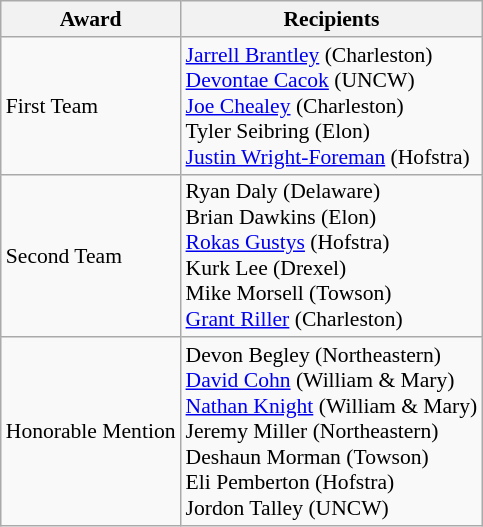<table class="wikitable" style="white-space:nowrap; font-size:90%;">
<tr>
<th>Award</th>
<th>Recipients</th>
</tr>
<tr>
<td>First Team</td>
<td><a href='#'>Jarrell Brantley</a> (Charleston)<br> <a href='#'>Devontae Cacok</a> (UNCW)<br> <a href='#'>Joe Chealey</a> (Charleston)<br> Tyler Seibring (Elon)<br> <a href='#'>Justin Wright-Foreman</a> (Hofstra)</td>
</tr>
<tr>
<td>Second Team</td>
<td>Ryan Daly (Delaware)<br> Brian Dawkins (Elon)<br> <a href='#'>Rokas Gustys</a> (Hofstra)<br> Kurk Lee (Drexel)<br> Mike Morsell (Towson)<br> <a href='#'>Grant Riller</a> (Charleston)</td>
</tr>
<tr>
<td>Honorable Mention</td>
<td>Devon Begley (Northeastern)<br> <a href='#'>David Cohn</a> (William & Mary)<br> <a href='#'>Nathan Knight</a> (William & Mary)<br>  Jeremy Miller (Northeastern)<br> Deshaun Morman (Towson)<br> Eli Pemberton (Hofstra)<br> Jordon Talley (UNCW)</td>
</tr>
</table>
